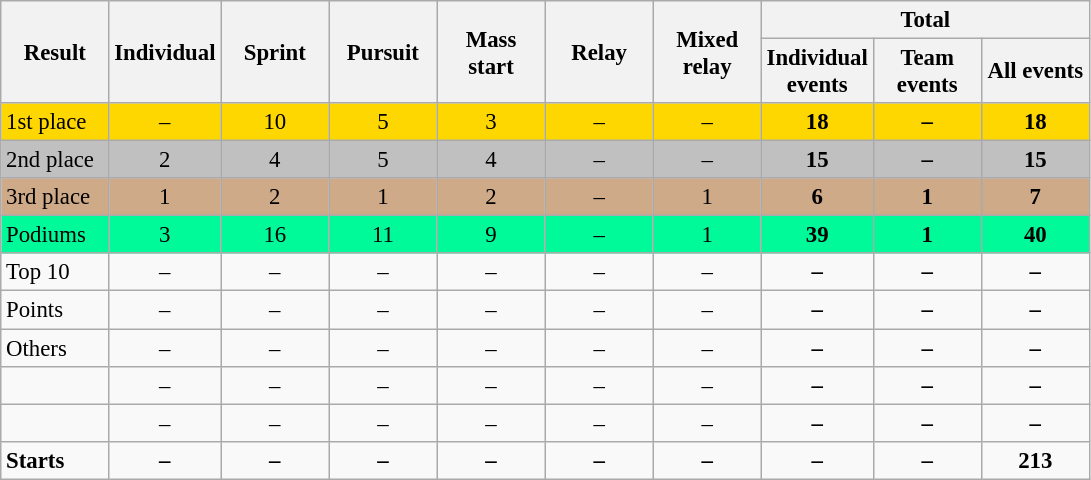<table class="wikitable" style="text-align: center; font-size:95%; ">
<tr>
<th style="width:65px;" rowspan="2">Result</th>
<th style="width:65px;" rowspan="2">Individual</th>
<th style="width:65px;" rowspan="2">Sprint</th>
<th style="width:65px;" rowspan="2">Pursuit</th>
<th style="width:65px;" rowspan="2">Mass start</th>
<th style="width:65px;" rowspan="2">Relay</th>
<th style="width:65px;" rowspan="2">Mixed<br>relay</th>
<th style="width:65px;" colspan="3">Total</th>
</tr>
<tr>
<th style="width:65px;">Individual events</th>
<th style="width:65px;">Team events</th>
<th style="width:65px;">All events</th>
</tr>
<tr style="background:gold;">
<td align=left>1st place</td>
<td>–</td>
<td>10</td>
<td>5</td>
<td>3</td>
<td>–</td>
<td>–</td>
<td><strong>18</strong></td>
<td><strong>–</strong></td>
<td><strong>18</strong></td>
</tr>
<tr style="background:silver;">
<td align=left>2nd place</td>
<td>2</td>
<td>4</td>
<td>5</td>
<td>4</td>
<td>–</td>
<td>–</td>
<td><strong>15</strong></td>
<td><strong>–</strong></td>
<td><strong>15</strong></td>
</tr>
<tr style="background:#cfaa88;">
<td align=left>3rd place</td>
<td>1</td>
<td>2</td>
<td>1</td>
<td>2</td>
<td>–</td>
<td>1</td>
<td><strong>6</strong></td>
<td><strong>1</strong></td>
<td><strong>7</strong></td>
</tr>
<tr style="background:#00FA9A;">
<td align=left>Podiums</td>
<td>3</td>
<td>16</td>
<td>11</td>
<td>9</td>
<td>–</td>
<td>1</td>
<td><strong>39</strong></td>
<td><strong>1</strong></td>
<td><strong>40</strong></td>
</tr>
<tr>
<td align=left>Top 10</td>
<td>–</td>
<td>–</td>
<td>–</td>
<td>–</td>
<td>–</td>
<td>–</td>
<td><strong>–</strong></td>
<td><strong>–</strong></td>
<td><strong>–</strong></td>
</tr>
<tr>
<td align=left>Points</td>
<td>–</td>
<td>–</td>
<td>–</td>
<td>–</td>
<td>–</td>
<td>–</td>
<td><strong>–</strong></td>
<td><strong>–</strong></td>
<td><strong>–</strong></td>
</tr>
<tr>
<td align=left>Others</td>
<td>–</td>
<td>–</td>
<td>–</td>
<td>–</td>
<td>–</td>
<td>–</td>
<td><strong>–</strong></td>
<td><strong>–</strong></td>
<td><strong>–</strong></td>
</tr>
<tr>
<td align=left></td>
<td>–</td>
<td>–</td>
<td>–</td>
<td>–</td>
<td>–</td>
<td>–</td>
<td><strong>–</strong></td>
<td><strong>–</strong></td>
<td><strong>–</strong></td>
</tr>
<tr>
<td align=left></td>
<td>–</td>
<td>–</td>
<td>–</td>
<td>–</td>
<td>–</td>
<td>–</td>
<td><strong>–</strong></td>
<td><strong>–</strong></td>
<td><strong>–</strong></td>
</tr>
<tr>
<td align=left><strong>Starts</strong></td>
<td><strong>–</strong></td>
<td><strong>–</strong></td>
<td><strong>–</strong></td>
<td><strong>–</strong></td>
<td><strong>–</strong></td>
<td><strong>–</strong></td>
<td><strong>–</strong></td>
<td><strong>–</strong></td>
<td><strong>213</strong></td>
</tr>
</table>
